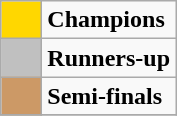<table class="wikitable" style="text-align:center">
<tr>
<td style="background:gold" width="20"></td>
<td align="left"><strong>Champions</strong></td>
</tr>
<tr>
<td style="background:silver" width="20"></td>
<td align="left"><strong>Runners-up</strong></td>
</tr>
<tr>
<td style="background:#cc9966" width="20"></td>
<td align="left"><strong>Semi-finals</strong></td>
</tr>
<tr>
</tr>
</table>
